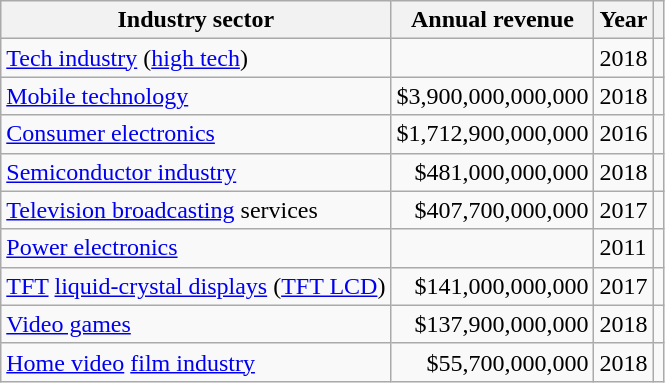<table class="wikitable sortable">
<tr>
<th>Industry sector</th>
<th data-sort-type="currency">Annual revenue</th>
<th data-sort-type="number">Year</th>
<th></th>
</tr>
<tr>
<td><a href='#'>Tech industry</a> (<a href='#'>high tech</a>)</td>
<td align="right"></td>
<td>2018</td>
<td></td>
</tr>
<tr>
<td><a href='#'>Mobile technology</a></td>
<td align="right">$3,900,000,000,000</td>
<td>2018</td>
<td></td>
</tr>
<tr>
<td><a href='#'>Consumer electronics</a></td>
<td align="right">$1,712,900,000,000</td>
<td>2016</td>
<td></td>
</tr>
<tr>
<td><a href='#'>Semiconductor industry</a></td>
<td align="right">$481,000,000,000</td>
<td>2018</td>
<td></td>
</tr>
<tr>
<td><a href='#'>Television broadcasting</a> services</td>
<td align="right">$407,700,000,000</td>
<td>2017</td>
<td></td>
</tr>
<tr>
<td><a href='#'>Power electronics</a></td>
<td align="right"></td>
<td>2011</td>
<td></td>
</tr>
<tr>
<td><a href='#'>TFT</a> <a href='#'>liquid-crystal displays</a> (<a href='#'>TFT LCD</a>)</td>
<td align="right">$141,000,000,000</td>
<td>2017</td>
<td></td>
</tr>
<tr>
<td><a href='#'>Video games</a></td>
<td align="right">$137,900,000,000</td>
<td>2018</td>
<td></td>
</tr>
<tr>
<td><a href='#'>Home video</a> <a href='#'>film industry</a></td>
<td align="right">$55,700,000,000</td>
<td>2018</td>
<td></td>
</tr>
</table>
